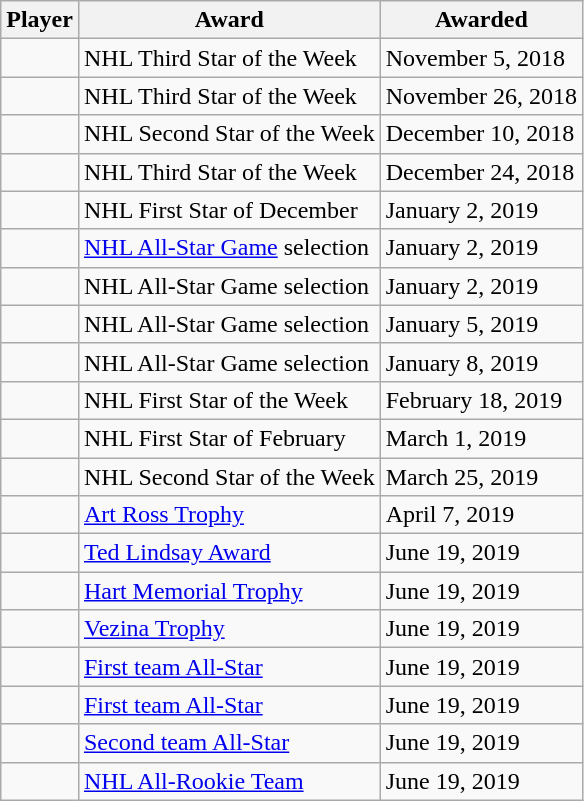<table class="wikitable sortable">
<tr>
<th>Player</th>
<th>Award</th>
<th data-sort-type="date">Awarded</th>
</tr>
<tr>
<td></td>
<td>NHL Third Star of the Week</td>
<td>November 5, 2018</td>
</tr>
<tr>
<td></td>
<td>NHL Third Star of the Week</td>
<td>November 26, 2018</td>
</tr>
<tr>
<td></td>
<td>NHL Second Star of the Week</td>
<td>December 10, 2018</td>
</tr>
<tr>
<td></td>
<td>NHL Third Star of the Week</td>
<td>December 24, 2018</td>
</tr>
<tr>
<td></td>
<td>NHL First Star of December</td>
<td>January 2, 2019</td>
</tr>
<tr>
<td></td>
<td><a href='#'>NHL All-Star Game</a> selection</td>
<td>January 2, 2019</td>
</tr>
<tr>
<td></td>
<td>NHL All-Star Game selection</td>
<td>January 2, 2019</td>
</tr>
<tr>
<td></td>
<td>NHL All-Star Game selection</td>
<td>January 5, 2019</td>
</tr>
<tr>
<td></td>
<td>NHL All-Star Game selection</td>
<td>January 8, 2019</td>
</tr>
<tr>
<td></td>
<td>NHL First Star of the Week</td>
<td>February 18, 2019</td>
</tr>
<tr>
<td></td>
<td>NHL First Star of February </td>
<td>March 1, 2019</td>
</tr>
<tr>
<td></td>
<td>NHL Second Star of the Week </td>
<td>March 25, 2019</td>
</tr>
<tr>
<td></td>
<td><a href='#'>Art Ross Trophy</a></td>
<td>April 7, 2019</td>
</tr>
<tr>
<td></td>
<td><a href='#'>Ted Lindsay Award</a></td>
<td>June 19, 2019</td>
</tr>
<tr>
<td></td>
<td><a href='#'>Hart Memorial Trophy</a></td>
<td>June 19, 2019</td>
</tr>
<tr>
<td></td>
<td><a href='#'>Vezina Trophy</a></td>
<td>June 19, 2019</td>
</tr>
<tr>
<td></td>
<td><a href='#'>First team All-Star</a></td>
<td>June 19, 2019</td>
</tr>
<tr>
<td></td>
<td><a href='#'>First team All-Star</a></td>
<td>June 19, 2019</td>
</tr>
<tr>
<td></td>
<td><a href='#'>Second team All-Star</a></td>
<td>June 19, 2019</td>
</tr>
<tr>
<td></td>
<td><a href='#'>NHL All-Rookie Team</a></td>
<td>June 19, 2019</td>
</tr>
</table>
